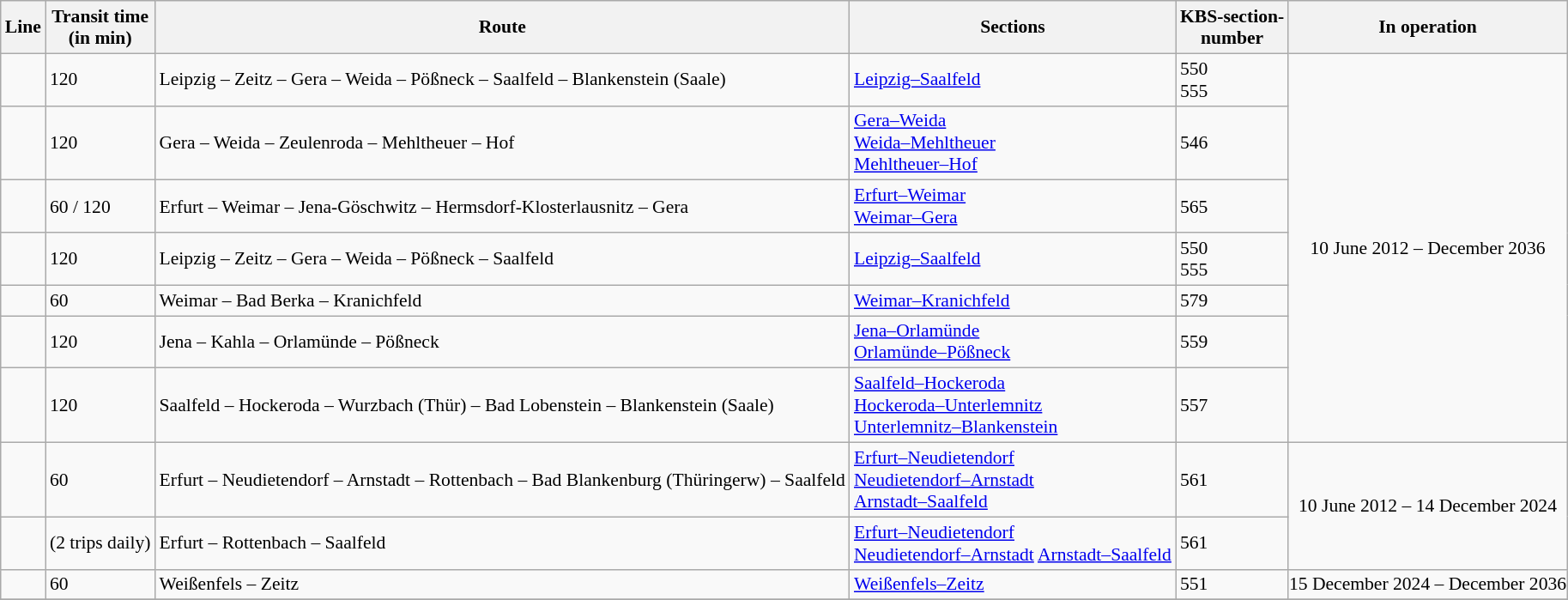<table class="wikitable sortable" style="font-size:90%">
<tr>
<th>Line</th>
<th>Transit time<br>(in min)</th>
<th>Route</th>
<th>Sections</th>
<th>KBS-section-<br>number<br></th>
<th>In operation</th>
</tr>
<tr>
<td align="center"></td>
<td>120</td>
<td>Leipzig – Zeitz – Gera – Weida – Pößneck – Saalfeld – Blankenstein (Saale)</td>
<td><a href='#'>Leipzig–Saalfeld</a></td>
<td>550<br>555</td>
<td rowspan="7" align="center" style="padding:0">10 June 2012 – December 2036</td>
</tr>
<tr>
<td align="center"></td>
<td>120</td>
<td>Gera – Weida – Zeulenroda – Mehltheuer – Hof</td>
<td><a href='#'>Gera–Weida</a><br><a href='#'>Weida–Mehltheuer</a><br><a href='#'>Mehltheuer–Hof</a></td>
<td>546</td>
</tr>
<tr>
<td align="center"></td>
<td>60 / 120</td>
<td>Erfurt – Weimar – Jena-Göschwitz – Hermsdorf-Klosterlausnitz – Gera</td>
<td><a href='#'>Erfurt–Weimar</a><br><a href='#'>Weimar–Gera</a></td>
<td>565</td>
</tr>
<tr>
<td align="center"></td>
<td>120</td>
<td>Leipzig – Zeitz – Gera – Weida – Pößneck – Saalfeld</td>
<td><a href='#'>Leipzig–Saalfeld</a></td>
<td>550<br>555</td>
</tr>
<tr>
<td align="center"></td>
<td>60</td>
<td>Weimar – Bad Berka – Kranichfeld</td>
<td><a href='#'>Weimar–Kranichfeld</a></td>
<td>579</td>
</tr>
<tr>
<td align="center"></td>
<td>120</td>
<td>Jena – Kahla – Orlamünde – Pößneck</td>
<td><a href='#'>Jena–Orlamünde</a><br><a href='#'>Orlamünde–Pößneck</a></td>
<td>559</td>
</tr>
<tr>
<td align="center"></td>
<td>120</td>
<td>Saalfeld – Hockeroda – Wurzbach (Thür) – Bad Lobenstein – Blankenstein (Saale)</td>
<td><a href='#'>Saalfeld–Hockeroda</a><br><a href='#'>Hockeroda–Unterlemnitz</a><br><a href='#'>Unterlemnitz–Blankenstein</a></td>
<td>557</td>
</tr>
<tr>
<td align="center"></td>
<td>60</td>
<td>Erfurt – Neudietendorf – Arnstadt – Rottenbach – Bad Blankenburg (Thüringerw) – Saalfeld</td>
<td><a href='#'>Erfurt–Neudietendorf</a><br><a href='#'>Neudietendorf–Arnstadt</a><br><a href='#'>Arnstadt–Saalfeld</a></td>
<td>561</td>
<td rowspan="2" align="center" style="padding:0">10 June 2012 – 14 December 2024</td>
</tr>
<tr>
<td align="center"></td>
<td>(2 trips daily)</td>
<td>Erfurt – Rottenbach – Saalfeld</td>
<td><a href='#'>Erfurt–Neudietendorf</a><br><a href='#'>Neudietendorf–Arnstadt</a> <a href='#'>Arnstadt–Saalfeld</a></td>
<td>561</td>
</tr>
<tr>
<td align="center"></td>
<td>60</td>
<td>Weißenfels – Zeitz</td>
<td><a href='#'>Weißenfels–Zeitz</a></td>
<td>551</td>
<td style="padding:0" align="center">15 December 2024 – December 2036</td>
</tr>
<tr>
</tr>
</table>
